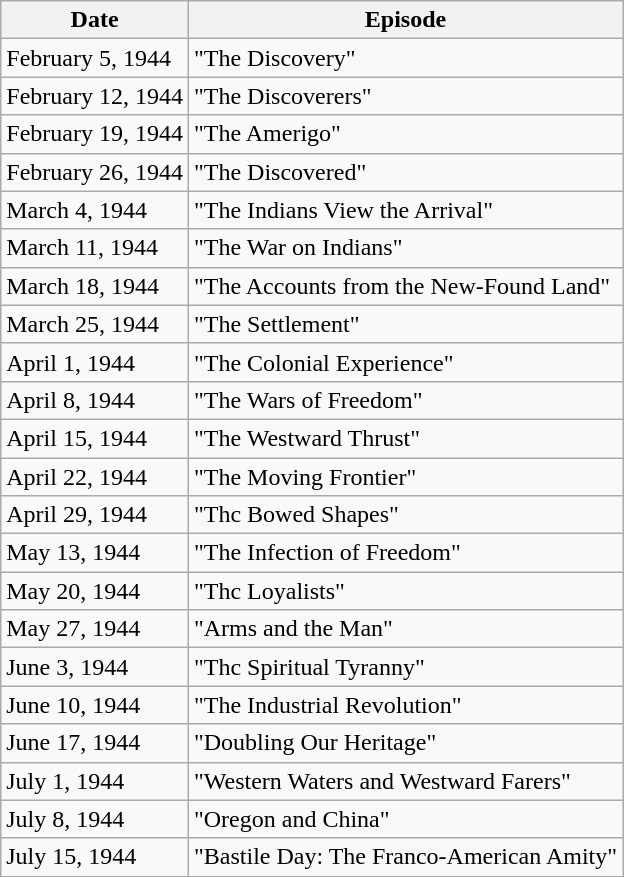<table class="wikitable">
<tr>
<th>Date</th>
<th>Episode</th>
</tr>
<tr>
<td>February 5, 1944</td>
<td>"The Discovery"</td>
</tr>
<tr>
<td>February 12, 1944</td>
<td>"The Discoverers"</td>
</tr>
<tr>
<td>February 19, 1944</td>
<td>"The Amerigo"</td>
</tr>
<tr>
<td>February 26, 1944</td>
<td>"The Discovered"</td>
</tr>
<tr>
<td>March 4, 1944</td>
<td>"The Indians View the Arrival"</td>
</tr>
<tr>
<td>March 11, 1944</td>
<td>"The War on Indians"</td>
</tr>
<tr>
<td>March 18, 1944</td>
<td>"The Accounts from the New-Found Land"</td>
</tr>
<tr>
<td>March 25, 1944</td>
<td>"The Settlement"</td>
</tr>
<tr>
<td>April 1, 1944</td>
<td>"The Colonial Experience"</td>
</tr>
<tr>
<td>April 8, 1944</td>
<td>"The Wars of Freedom"</td>
</tr>
<tr>
<td>April 15, 1944</td>
<td>"The Westward Thrust"</td>
</tr>
<tr>
<td>April 22, 1944</td>
<td>"The Moving Frontier"</td>
</tr>
<tr>
<td>April 29, 1944</td>
<td>"Thc Bowed Shapes"</td>
</tr>
<tr>
<td>May 13, 1944</td>
<td>"The Infection of Freedom"</td>
</tr>
<tr>
<td>May 20, 1944</td>
<td>"Thc Loyalists"</td>
</tr>
<tr>
<td>May 27, 1944</td>
<td>"Arms and the Man"</td>
</tr>
<tr>
<td>June 3, 1944</td>
<td>"Thc Spiritual Tyranny"</td>
</tr>
<tr>
<td>June 10, 1944</td>
<td>"The Industrial Revolution"</td>
</tr>
<tr>
<td>June 17, 1944</td>
<td>"Doubling Our Heritage"</td>
</tr>
<tr>
<td>July 1, 1944</td>
<td>"Western Waters and Westward Farers"</td>
</tr>
<tr>
<td>July 8, 1944</td>
<td>"Oregon and China"</td>
</tr>
<tr>
<td>July 15, 1944</td>
<td>"Bastile Day: The Franco-American Amity"</td>
</tr>
</table>
